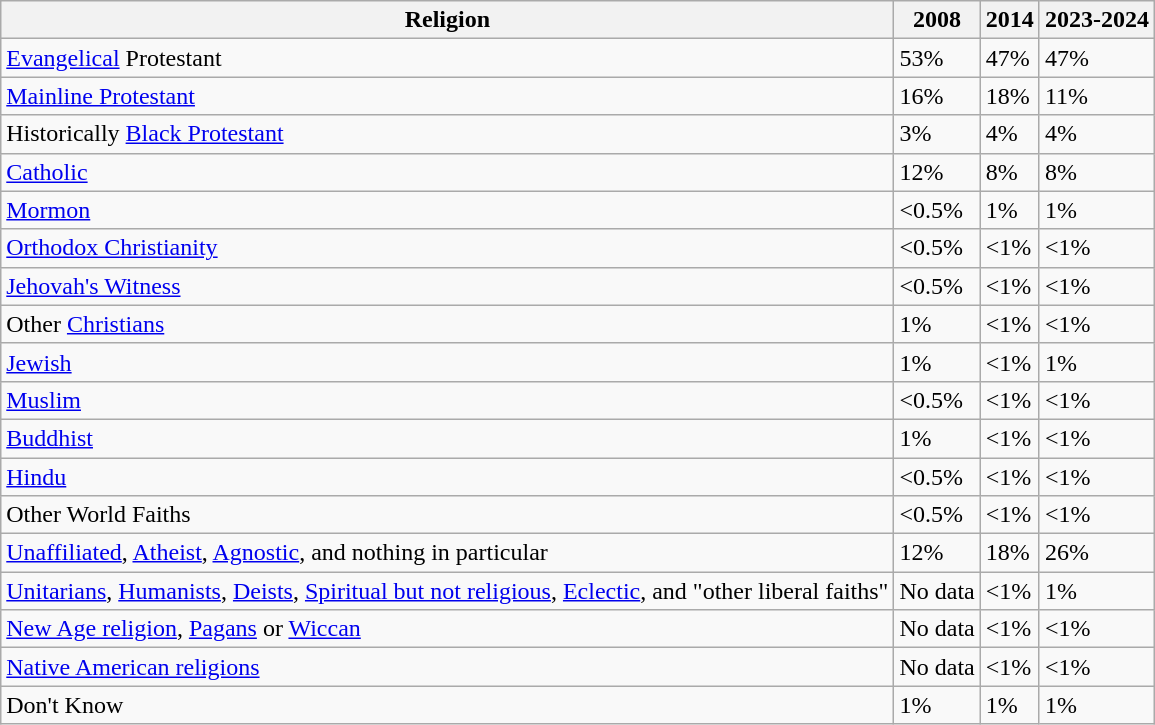<table class="wikitable sortable">
<tr>
<th>Religion</th>
<th>2008</th>
<th>2014</th>
<th>2023-2024</th>
</tr>
<tr>
<td><a href='#'>Evangelical</a> Protestant</td>
<td>53%</td>
<td>47%</td>
<td>47%</td>
</tr>
<tr>
<td><a href='#'>Mainline Protestant</a></td>
<td>16%</td>
<td>18%</td>
<td>11%</td>
</tr>
<tr>
<td>Historically <a href='#'>Black Protestant</a></td>
<td>3%</td>
<td>4%</td>
<td>4%</td>
</tr>
<tr>
<td><a href='#'>Catholic</a></td>
<td>12%</td>
<td>8%</td>
<td>8%</td>
</tr>
<tr>
<td><a href='#'>Mormon</a></td>
<td><0.5%</td>
<td>1%</td>
<td>1%</td>
</tr>
<tr>
<td><a href='#'>Orthodox Christianity</a></td>
<td><0.5%</td>
<td><1%</td>
<td><1%</td>
</tr>
<tr>
<td><a href='#'>Jehovah's Witness</a></td>
<td><0.5%</td>
<td><1%</td>
<td><1%</td>
</tr>
<tr>
<td>Other <a href='#'>Christians</a></td>
<td>1%</td>
<td><1%</td>
<td><1%</td>
</tr>
<tr>
<td><a href='#'>Jewish</a></td>
<td>1%</td>
<td><1%</td>
<td>1%</td>
</tr>
<tr>
<td><a href='#'>Muslim</a></td>
<td><0.5%</td>
<td><1%</td>
<td><1%</td>
</tr>
<tr>
<td><a href='#'>Buddhist</a></td>
<td>1%</td>
<td><1%</td>
<td><1%</td>
</tr>
<tr>
<td><a href='#'>Hindu</a></td>
<td><0.5%</td>
<td><1%</td>
<td><1%</td>
</tr>
<tr>
<td>Other World Faiths</td>
<td><0.5%</td>
<td><1%</td>
<td><1%</td>
</tr>
<tr>
<td><a href='#'>Unaffiliated</a>, <a href='#'>Atheist</a>, <a href='#'>Agnostic</a>, and nothing in particular</td>
<td>12%</td>
<td>18%</td>
<td>26%</td>
</tr>
<tr>
<td><a href='#'>Unitarians</a>, <a href='#'>Humanists</a>, <a href='#'>Deists</a>, <a href='#'>Spiritual but not religious</a>, <a href='#'>Eclectic</a>, and "other liberal faiths"</td>
<td>No data</td>
<td><1%</td>
<td>1%</td>
</tr>
<tr>
<td><a href='#'>New Age religion</a>, <a href='#'>Pagans</a> or <a href='#'>Wiccan</a></td>
<td>No data</td>
<td><1%</td>
<td><1%</td>
</tr>
<tr>
<td><a href='#'>Native American religions</a></td>
<td>No data</td>
<td><1%</td>
<td><1%</td>
</tr>
<tr>
<td>Don't Know</td>
<td>1%</td>
<td>1%</td>
<td>1%</td>
</tr>
</table>
